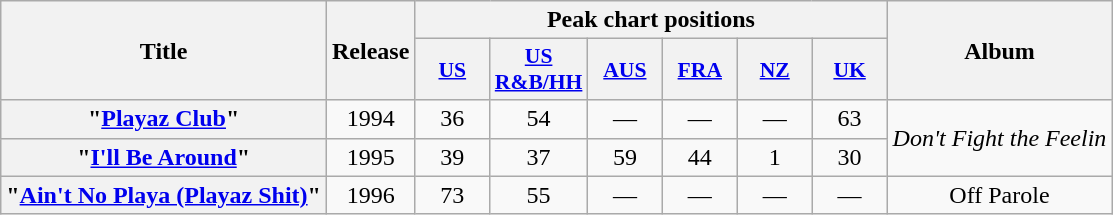<table class="wikitable plainrowheaders" style="text-align:center;">
<tr>
<th scope="col" rowspan="2">Title</th>
<th scope="col" rowspan="2">Release</th>
<th scope="col" colspan="6">Peak chart positions</th>
<th scope="col" rowspan="2">Album</th>
</tr>
<tr>
<th scope="col" style="width:3em;font-size:90%;"><a href='#'>US</a><br></th>
<th scope="col" style="width:3em;font-size:90%;"><a href='#'>US<br>R&B/HH</a><br></th>
<th scope="col" style="width:3em;font-size:90%;"><a href='#'>AUS</a><br></th>
<th scope="col" style="width:3em;font-size:90%;"><a href='#'>FRA</a><br></th>
<th scope="col" style="width:3em;font-size:90%;"><a href='#'>NZ</a><br></th>
<th scope="col" style="width:3em;font-size:90%;"><a href='#'>UK</a><br></th>
</tr>
<tr>
<th scope="row">"<a href='#'>Playaz Club</a>"</th>
<td>1994</td>
<td>36</td>
<td>54</td>
<td>—</td>
<td>—</td>
<td>—</td>
<td>63</td>
<td rowspan="2"><em>Don't Fight the Feelin<strong></td>
</tr>
<tr>
<th scope="row">"<a href='#'>I'll Be Around</a>"<br></th>
<td>1995</td>
<td>39</td>
<td>37</td>
<td>59</td>
<td>44</td>
<td>1</td>
<td>30</td>
</tr>
<tr>
<th scope="row">"<a href='#'>Ain't No Playa (Playaz Shit)</a>"</th>
<td>1996</td>
<td>73</td>
<td>55</td>
<td>—</td>
<td>—</td>
<td>—</td>
<td>—</td>
<td></em>Off Parole<em></td>
</tr>
</table>
